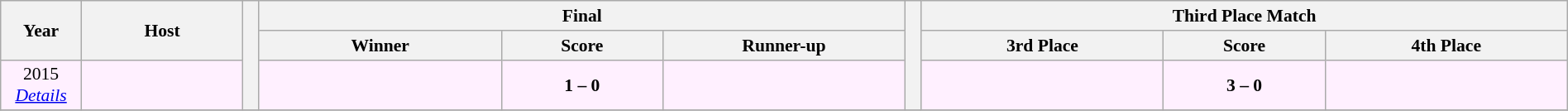<table class="wikitable" style="font-size: 90%; text-align: center; width: 100%;">
<tr>
<th rowspan="2" width="5%">Year</th>
<th rowspan="2" width="10%">Host</th>
<th width="1%" rowspan="3"></th>
<th colspan="3">Final</th>
<th width="1%" rowspan="3"></th>
<th colspan="3">Third Place Match</th>
</tr>
<tr>
<th width="15%">Winner</th>
<th width="10%">Score</th>
<th width="15%">Runner-up</th>
<th width="15%">3rd Place</th>
<th width="10%">Score</th>
<th width="15%">4th Place</th>
</tr>
<tr align="center" bgcolor="#fff0ff">
<td>2015<br><em><a href='#'>Details</a></em></td>
<td align=left></td>
<td><strong></strong></td>
<td><strong>1 – 0</strong></td>
<td></td>
<td></td>
<td><strong>3 – 0</strong></td>
<td></td>
</tr>
<tr align="center" bgcolor="#FFD4E4">
</tr>
</table>
